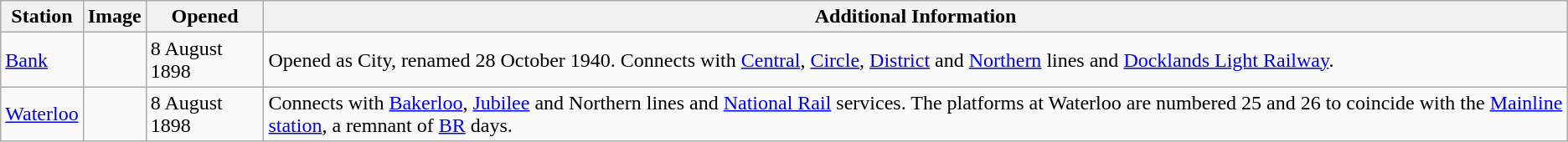<table class="wikitable">
<tr>
<th>Station</th>
<th>Image</th>
<th>Opened</th>
<th>Additional Information</th>
</tr>
<tr>
<td><a href='#'>Bank</a> </td>
<td></td>
<td>8 August 1898</td>
<td>Opened as City, renamed 28 October 1940. Connects with <a href='#'>Central</a>, <a href='#'>Circle</a>, <a href='#'>District</a> and <a href='#'>Northern</a> lines and <a href='#'>Docklands Light Railway</a>.</td>
</tr>
<tr>
<td><a href='#'>Waterloo</a> </td>
<td></td>
<td>8 August 1898</td>
<td>Connects with <a href='#'>Bakerloo</a>, <a href='#'>Jubilee</a> and Northern lines and <a href='#'>National Rail</a> services. The platforms at Waterloo are numbered 25 and 26 to coincide with the <a href='#'>Mainline station</a>, a remnant of <a href='#'>BR</a> days.</td>
</tr>
</table>
